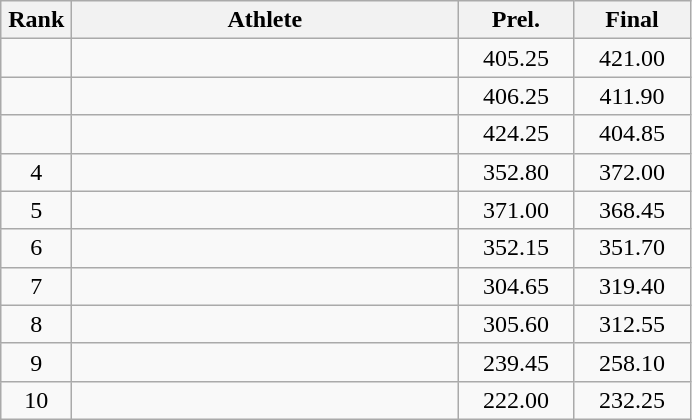<table class=wikitable style="text-align:center">
<tr>
<th width=40>Rank</th>
<th width=250>Athlete</th>
<th width=70>Prel.</th>
<th width=70>Final</th>
</tr>
<tr>
<td></td>
<td align=left></td>
<td>405.25</td>
<td>421.00</td>
</tr>
<tr>
<td></td>
<td align=left></td>
<td>406.25</td>
<td>411.90</td>
</tr>
<tr>
<td></td>
<td align=left></td>
<td>424.25</td>
<td>404.85</td>
</tr>
<tr>
<td>4</td>
<td align=left></td>
<td>352.80</td>
<td>372.00</td>
</tr>
<tr>
<td>5</td>
<td align=left></td>
<td>371.00</td>
<td>368.45</td>
</tr>
<tr>
<td>6</td>
<td align=left></td>
<td>352.15</td>
<td>351.70</td>
</tr>
<tr>
<td>7</td>
<td align=left></td>
<td>304.65</td>
<td>319.40</td>
</tr>
<tr>
<td>8</td>
<td align=left></td>
<td>305.60</td>
<td>312.55</td>
</tr>
<tr>
<td>9</td>
<td align=left></td>
<td>239.45</td>
<td>258.10</td>
</tr>
<tr>
<td>10</td>
<td align=left></td>
<td>222.00</td>
<td>232.25</td>
</tr>
</table>
